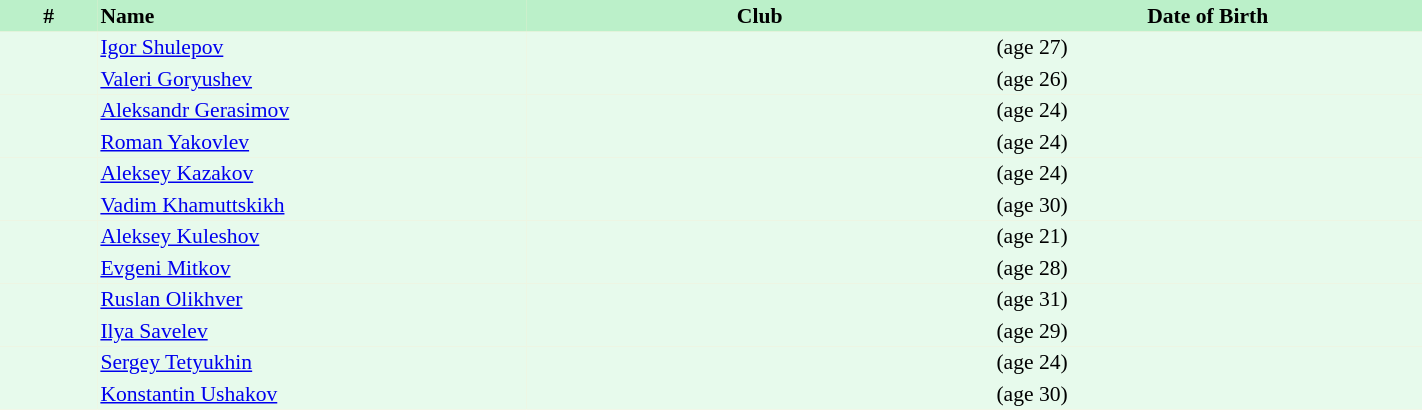<table border=0 cellpadding=2 cellspacing=0  |- style="background:#FFECCE;text-align:center; font-size:90%;" width=75%>
<tr bgcolor=#BBF0C9>
<th width=5%>#</th>
<th width=22% align=left>Name</th>
<th width=24%>Club</th>
<th width=22%>Date of Birth</th>
</tr>
<tr bgcolor=#E7FAEC>
<td></td>
<td align=left><a href='#'>Igor Shulepov</a></td>
<td align=left></td>
<td align=left> (age 27)</td>
</tr>
<tr bgcolor=#E7FAEC>
<td></td>
<td align=left><a href='#'>Valeri Goryushev</a></td>
<td align=left></td>
<td align=left> (age 26)</td>
</tr>
<tr bgcolor=#E7FAEC>
<td></td>
<td align=left><a href='#'>Aleksandr Gerasimov</a></td>
<td align=left></td>
<td align=left> (age 24)</td>
</tr>
<tr bgcolor=#E7FAEC>
<td></td>
<td align=left><a href='#'>Roman Yakovlev</a></td>
<td></td>
<td align=left> (age 24)</td>
</tr>
<tr bgcolor=#E7FAEC>
<td></td>
<td align=left><a href='#'>Aleksey Kazakov</a></td>
<td align=left></td>
<td align=left> (age 24)</td>
</tr>
<tr bgcolor=#E7FAEC>
<td></td>
<td align=left><a href='#'>Vadim Khamuttskikh</a></td>
<td align=left></td>
<td align=left> (age 30)</td>
</tr>
<tr bgcolor=#E7FAEC>
<td></td>
<td align=left><a href='#'>Aleksey Kuleshov</a></td>
<td align=left></td>
<td align=left> (age 21)</td>
</tr>
<tr bgcolor=#E7FAEC>
<td></td>
<td align=left><a href='#'>Evgeni Mitkov</a></td>
<td align=left></td>
<td align=left> (age 28)</td>
</tr>
<tr bgcolor=#E7FAEC>
<td></td>
<td align=left><a href='#'>Ruslan Olikhver</a></td>
<td align=left></td>
<td align=left> (age 31)</td>
</tr>
<tr bgcolor=#E7FAEC>
<td></td>
<td align=left><a href='#'>Ilya Savelev</a></td>
<td align=left></td>
<td align=left> (age 29)</td>
</tr>
<tr bgcolor=#E7FAEC>
<td></td>
<td align=left><a href='#'>Sergey Tetyukhin</a></td>
<td align=left></td>
<td align=left> (age 24)</td>
</tr>
<tr bgcolor=#E7FAEC>
<td></td>
<td align=left><a href='#'>Konstantin Ushakov</a></td>
<td align=left></td>
<td align=left> (age 30)</td>
</tr>
</table>
